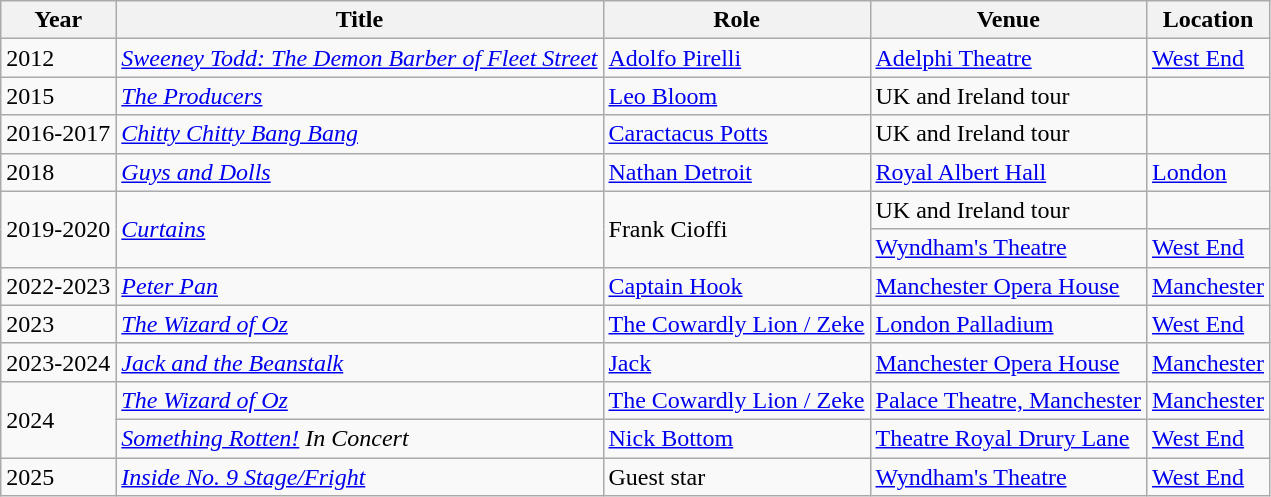<table class="wikitable">
<tr>
<th>Year</th>
<th>Title</th>
<th>Role</th>
<th>Venue</th>
<th>Location</th>
</tr>
<tr>
<td>2012</td>
<td><em><a href='#'>Sweeney Todd: The Demon Barber of Fleet Street</a></em></td>
<td><a href='#'>Adolfo Pirelli</a></td>
<td><a href='#'>Adelphi Theatre</a></td>
<td><a href='#'>West End</a></td>
</tr>
<tr>
<td>2015</td>
<td><em><a href='#'>The Producers</a></em></td>
<td><a href='#'>Leo Bloom</a></td>
<td>UK and Ireland tour</td>
<td></td>
</tr>
<tr>
<td>2016-2017</td>
<td><em><a href='#'>Chitty Chitty Bang Bang</a></em></td>
<td><a href='#'>Caractacus Potts</a></td>
<td>UK and Ireland tour</td>
<td></td>
</tr>
<tr>
<td>2018</td>
<td><em><a href='#'>Guys and Dolls</a></em></td>
<td><a href='#'>Nathan Detroit</a></td>
<td><a href='#'>Royal Albert Hall</a></td>
<td><a href='#'>London</a></td>
</tr>
<tr>
<td rowspan="2">2019-2020</td>
<td rowspan="2"><em><a href='#'>Curtains</a></em></td>
<td rowspan="2">Frank Cioffi</td>
<td>UK and Ireland tour</td>
<td></td>
</tr>
<tr>
<td><a href='#'>Wyndham's Theatre</a></td>
<td><a href='#'>West End</a></td>
</tr>
<tr>
<td>2022-2023</td>
<td><em><a href='#'>Peter Pan</a></em></td>
<td><a href='#'>Captain Hook</a></td>
<td><a href='#'>Manchester Opera House</a></td>
<td><a href='#'>Manchester</a></td>
</tr>
<tr>
<td>2023</td>
<td><a href='#'><em>The Wizard of Oz</em></a></td>
<td><a href='#'>The Cowardly Lion / Zeke</a></td>
<td><a href='#'>London Palladium</a></td>
<td><a href='#'>West End</a></td>
</tr>
<tr>
<td>2023-2024</td>
<td><em><a href='#'>Jack and the Beanstalk</a></em></td>
<td><a href='#'>Jack</a></td>
<td><a href='#'>Manchester Opera House</a></td>
<td><a href='#'>Manchester</a></td>
</tr>
<tr>
<td rowspan=2>2024</td>
<td><a href='#'><em>The Wizard of Oz</em></a></td>
<td><a href='#'>The Cowardly Lion / Zeke</a></td>
<td><a href='#'>Palace Theatre, Manchester</a></td>
<td><a href='#'>Manchester</a></td>
</tr>
<tr>
<td><em><a href='#'>Something Rotten!</a> In Concert</em></td>
<td><a href='#'>Nick Bottom</a></td>
<td><a href='#'>Theatre Royal Drury Lane</a></td>
<td><a href='#'>West End</a></td>
</tr>
<tr>
<td>2025</td>
<td><a href='#'><em>Inside No. 9 Stage/Fright</em></a></td>
<td>Guest star</td>
<td><a href='#'>Wyndham's Theatre</a></td>
<td><a href='#'>West End</a></td>
</tr>
</table>
